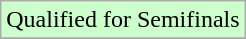<table class="wikitable">
<tr width=10px bgcolor="#ccffcc">
<td>Qualified for Semifinals</td>
</tr>
<tr>
</tr>
</table>
